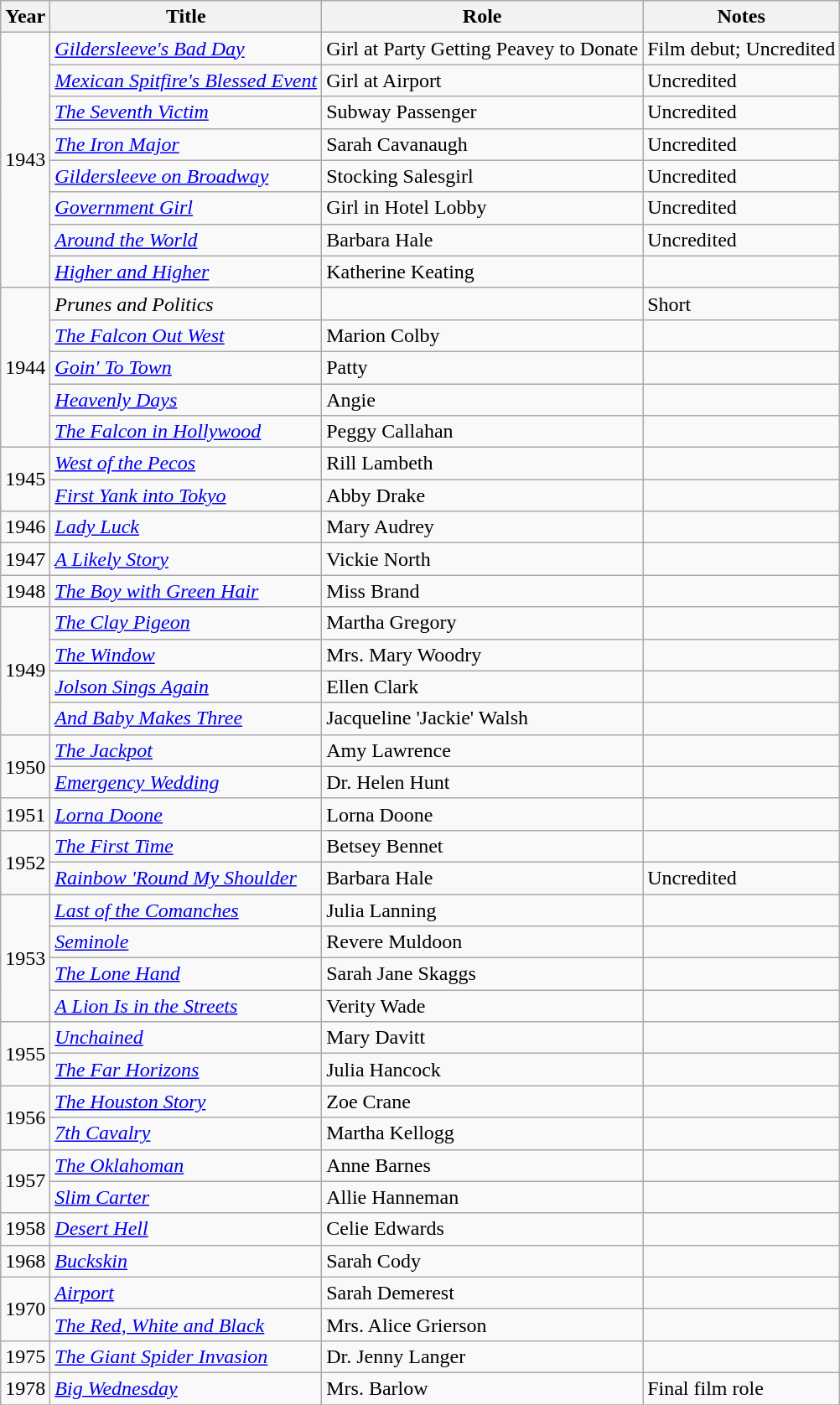<table class="wikitable sortable">
<tr>
<th>Year</th>
<th>Title</th>
<th>Role</th>
<th class="unsortable">Notes</th>
</tr>
<tr>
<td rowspan="8">1943</td>
<td><em><a href='#'>Gildersleeve's Bad Day</a></em></td>
<td>Girl at Party Getting Peavey to Donate</td>
<td>Film debut; Uncredited</td>
</tr>
<tr>
<td><em><a href='#'>Mexican Spitfire's Blessed Event</a></em></td>
<td>Girl at Airport</td>
<td>Uncredited</td>
</tr>
<tr>
<td><em><a href='#'>The Seventh Victim</a></em></td>
<td>Subway Passenger</td>
<td>Uncredited</td>
</tr>
<tr>
<td><em><a href='#'>The Iron Major</a></em></td>
<td>Sarah Cavanaugh</td>
<td>Uncredited</td>
</tr>
<tr>
<td><em><a href='#'>Gildersleeve on Broadway</a></em></td>
<td>Stocking Salesgirl</td>
<td>Uncredited</td>
</tr>
<tr>
<td><em><a href='#'>Government Girl</a></em></td>
<td>Girl in Hotel Lobby</td>
<td>Uncredited</td>
</tr>
<tr>
<td><em><a href='#'>Around the World</a></em></td>
<td>Barbara Hale</td>
<td>Uncredited</td>
</tr>
<tr>
<td><em><a href='#'>Higher and Higher</a></em></td>
<td>Katherine Keating</td>
<td></td>
</tr>
<tr>
<td rowspan="5">1944</td>
<td><em>Prunes and Politics</em></td>
<td></td>
<td>Short</td>
</tr>
<tr>
<td><em><a href='#'>The Falcon Out West</a></em></td>
<td>Marion Colby</td>
<td></td>
</tr>
<tr>
<td><em><a href='#'>Goin' To Town</a></em></td>
<td>Patty</td>
<td></td>
</tr>
<tr>
<td><em><a href='#'>Heavenly Days</a></em></td>
<td>Angie</td>
<td></td>
</tr>
<tr>
<td><em><a href='#'>The Falcon in Hollywood</a></em></td>
<td>Peggy Callahan</td>
<td></td>
</tr>
<tr>
<td rowspan="2">1945</td>
<td><em><a href='#'>West of the Pecos</a></em></td>
<td>Rill Lambeth</td>
<td></td>
</tr>
<tr>
<td><em><a href='#'>First Yank into Tokyo</a></em></td>
<td>Abby Drake</td>
<td></td>
</tr>
<tr>
<td>1946</td>
<td><em><a href='#'>Lady Luck</a></em></td>
<td>Mary Audrey</td>
<td></td>
</tr>
<tr>
<td>1947</td>
<td><em><a href='#'>A Likely Story</a></em></td>
<td>Vickie North</td>
<td></td>
</tr>
<tr>
<td>1948</td>
<td><em><a href='#'>The Boy with Green Hair</a></em></td>
<td>Miss Brand</td>
<td></td>
</tr>
<tr>
<td rowspan="4">1949</td>
<td><em><a href='#'>The Clay Pigeon</a></em></td>
<td>Martha Gregory</td>
<td></td>
</tr>
<tr>
<td><em><a href='#'>The Window</a></em></td>
<td>Mrs. Mary Woodry</td>
<td></td>
</tr>
<tr>
<td><em><a href='#'>Jolson Sings Again</a></em></td>
<td>Ellen Clark</td>
<td></td>
</tr>
<tr>
<td><em><a href='#'>And Baby Makes Three</a></em></td>
<td>Jacqueline 'Jackie' Walsh</td>
<td></td>
</tr>
<tr>
<td rowspan="2">1950</td>
<td><em><a href='#'>The Jackpot</a></em></td>
<td>Amy Lawrence</td>
<td></td>
</tr>
<tr>
<td><em><a href='#'>Emergency Wedding</a></em></td>
<td>Dr. Helen Hunt</td>
<td></td>
</tr>
<tr>
<td>1951</td>
<td><em><a href='#'>Lorna Doone</a></em></td>
<td>Lorna Doone</td>
<td></td>
</tr>
<tr>
<td rowspan="2">1952</td>
<td><em><a href='#'>The First Time</a></em></td>
<td>Betsey Bennet</td>
<td></td>
</tr>
<tr>
<td><em><a href='#'>Rainbow 'Round My Shoulder</a></em></td>
<td>Barbara Hale</td>
<td>Uncredited</td>
</tr>
<tr>
<td rowspan="4">1953</td>
<td><em><a href='#'>Last of the Comanches</a></em></td>
<td>Julia Lanning</td>
<td></td>
</tr>
<tr>
<td><em><a href='#'>Seminole</a></em></td>
<td>Revere Muldoon</td>
<td></td>
</tr>
<tr>
<td><em><a href='#'>The Lone Hand</a></em></td>
<td>Sarah Jane Skaggs</td>
<td></td>
</tr>
<tr>
<td><em><a href='#'>A Lion Is in the Streets</a></em></td>
<td>Verity Wade</td>
<td></td>
</tr>
<tr>
<td rowspan="2">1955</td>
<td><em><a href='#'>Unchained</a></em></td>
<td>Mary Davitt</td>
<td></td>
</tr>
<tr>
<td><em><a href='#'>The Far Horizons</a></em></td>
<td>Julia Hancock</td>
<td></td>
</tr>
<tr>
<td rowspan="2">1956</td>
<td><em><a href='#'>The Houston Story</a></em></td>
<td>Zoe Crane</td>
<td></td>
</tr>
<tr>
<td><em><a href='#'>7th Cavalry</a></em></td>
<td>Martha Kellogg</td>
<td></td>
</tr>
<tr>
<td rowspan="2">1957</td>
<td><em><a href='#'>The Oklahoman</a></em></td>
<td>Anne Barnes</td>
<td></td>
</tr>
<tr>
<td><em><a href='#'>Slim Carter</a></em></td>
<td>Allie Hanneman</td>
<td></td>
</tr>
<tr>
<td>1958</td>
<td><em><a href='#'>Desert Hell</a></em></td>
<td>Celie Edwards</td>
<td></td>
</tr>
<tr>
<td>1968</td>
<td><em><a href='#'>Buckskin</a></em></td>
<td>Sarah Cody</td>
<td></td>
</tr>
<tr>
<td rowspan="2">1970</td>
<td><em><a href='#'>Airport</a></em></td>
<td>Sarah Demerest</td>
<td></td>
</tr>
<tr>
<td><em><a href='#'>The Red, White and Black</a></em></td>
<td>Mrs. Alice Grierson</td>
<td></td>
</tr>
<tr>
<td>1975</td>
<td><em><a href='#'>The Giant Spider Invasion</a></em></td>
<td>Dr. Jenny Langer</td>
<td></td>
</tr>
<tr>
<td>1978</td>
<td><em><a href='#'>Big Wednesday</a></em></td>
<td>Mrs. Barlow</td>
<td>Final film role</td>
</tr>
<tr>
</tr>
</table>
